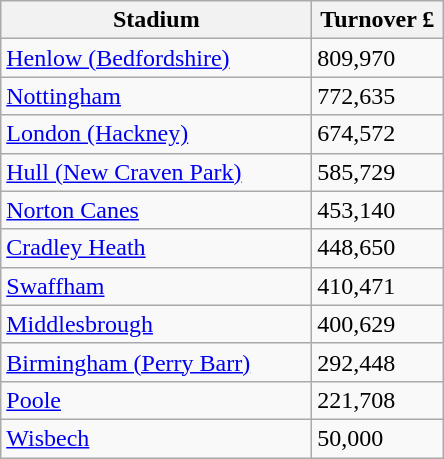<table class="wikitable">
<tr>
<th width=200>Stadium</th>
<th width=80>Turnover £</th>
</tr>
<tr>
<td><a href='#'>Henlow (Bedfordshire)</a></td>
<td>809,970</td>
</tr>
<tr>
<td><a href='#'>Nottingham</a></td>
<td>772,635</td>
</tr>
<tr>
<td><a href='#'>London (Hackney)</a></td>
<td>674,572</td>
</tr>
<tr>
<td><a href='#'>Hull (New Craven Park)</a></td>
<td>585,729</td>
</tr>
<tr>
<td><a href='#'>Norton Canes</a></td>
<td>453,140</td>
</tr>
<tr>
<td><a href='#'>Cradley Heath</a></td>
<td>448,650</td>
</tr>
<tr>
<td><a href='#'>Swaffham</a></td>
<td>410,471</td>
</tr>
<tr>
<td><a href='#'>Middlesbrough</a></td>
<td>400,629</td>
</tr>
<tr>
<td><a href='#'>Birmingham (Perry Barr)</a></td>
<td>292,448</td>
</tr>
<tr>
<td><a href='#'>Poole</a></td>
<td>221,708</td>
</tr>
<tr>
<td><a href='#'>Wisbech</a></td>
<td>50,000</td>
</tr>
</table>
